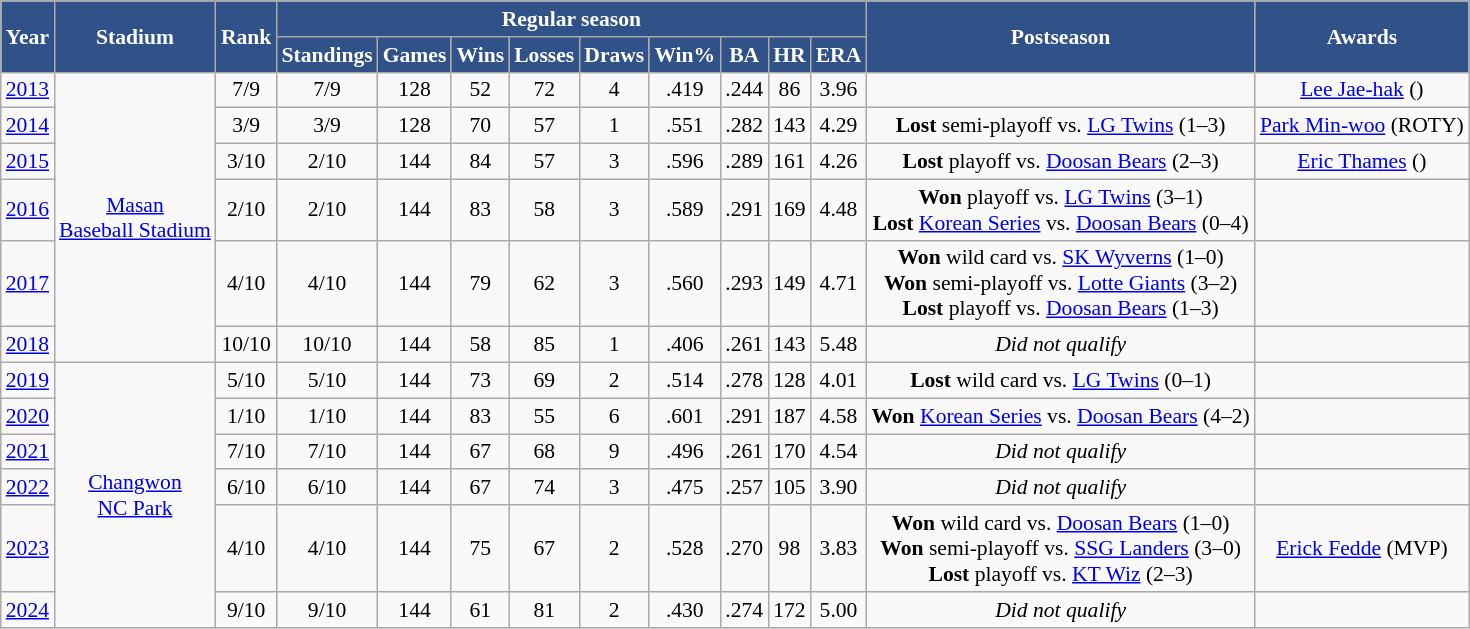<table class="wikitable" style="text-align:center; font-size:90%;">
<tr>
<th style="background:#315288;color:white;" rowspan="2">Year</th>
<th style="background:#315288;color:white;" rowspan="2">Stadium</th>
<th style="background:#315288;color:white;" rowspan="2">Rank</th>
<th style="background:#315288;color:white;" colspan="9">Regular season</th>
<th style="background:#315288;color:white;" rowspan="2">Postseason</th>
<th style="background:#315288;color:white;" rowspan="2">Awards</th>
</tr>
<tr>
<th style="background:#315288;color:white;">Standings</th>
<th style="background:#315288;color:white;">Games</th>
<th style="background:#315288;color:white;">Wins</th>
<th style="background:#315288;color:white;">Losses</th>
<th style="background:#315288;color:white;">Draws</th>
<th style="background:#315288;color:white;">Win%</th>
<th style="background:#315288;color:white;">BA</th>
<th style="background:#315288;color:white;">HR</th>
<th style="background:#315288;color:white;">ERA</th>
</tr>
<tr>
<td><a href='#'>2013</a></td>
<td rowspan="6"><a href='#'>Masan<br>Baseball Stadium</a></td>
<td>7/9</td>
<td>7/9</td>
<td>128</td>
<td>52</td>
<td>72</td>
<td>4</td>
<td>.419</td>
<td>.244</td>
<td>86</td>
<td>3.96</td>
<td></td>
<td><a href='#'>Lee Jae-hak</a> ()</td>
</tr>
<tr>
<td><a href='#'>2014</a></td>
<td>3/9</td>
<td>3/9</td>
<td>128</td>
<td>70</td>
<td>57</td>
<td>1</td>
<td>.551</td>
<td>.282</td>
<td>143</td>
<td>4.29</td>
<td><strong>Lost</strong> semi-playoff vs. <a href='#'>LG Twins</a> (1–3)</td>
<td><a href='#'>Park Min-woo</a> (ROTY)</td>
</tr>
<tr>
<td><a href='#'>2015</a></td>
<td>3/10</td>
<td>2/10</td>
<td>144</td>
<td>84</td>
<td>57</td>
<td>3</td>
<td>.596</td>
<td>.289</td>
<td>161</td>
<td>4.26</td>
<td><strong>Lost</strong> playoff vs. <a href='#'>Doosan Bears</a> (2–3)</td>
<td><a href='#'>Eric Thames</a> ()</td>
</tr>
<tr>
<td><a href='#'>2016</a></td>
<td>2/10</td>
<td>2/10</td>
<td>144</td>
<td>83</td>
<td>58</td>
<td>3</td>
<td>.589</td>
<td>.291</td>
<td>169</td>
<td>4.48</td>
<td><strong>Won</strong> playoff vs. <a href='#'>LG Twins</a> (3–1) <br><strong>Lost</strong> <a href='#'>Korean Series</a> vs. <a href='#'>Doosan Bears</a> (0–4)</td>
<td></td>
</tr>
<tr>
<td><a href='#'>2017</a></td>
<td>4/10</td>
<td>4/10</td>
<td>144</td>
<td>79</td>
<td>62</td>
<td>3</td>
<td>.560</td>
<td>.293</td>
<td>149</td>
<td>4.71</td>
<td><strong>Won</strong> wild card vs. <a href='#'>SK Wyverns</a> (1–0) <br> <strong>Won</strong> semi-playoff vs. <a href='#'>Lotte Giants</a> (3–2) <br> <strong>Lost</strong> playoff vs. <a href='#'>Doosan Bears</a> (1–3)</td>
<td></td>
</tr>
<tr>
<td><a href='#'>2018</a></td>
<td>10/10</td>
<td>10/10</td>
<td>144</td>
<td>58</td>
<td>85</td>
<td>1</td>
<td>.406</td>
<td>.261</td>
<td>143</td>
<td>5.48</td>
<td><em>Did not qualify</em></td>
<td></td>
</tr>
<tr>
<td><a href='#'>2019</a></td>
<td rowspan="6"><a href='#'>Changwon<br>NC Park</a></td>
<td>5/10</td>
<td>5/10</td>
<td>144</td>
<td>73</td>
<td>69</td>
<td>2</td>
<td>.514</td>
<td>.278</td>
<td>128</td>
<td>4.01</td>
<td><strong>Lost</strong> wild card vs. <a href='#'>LG Twins</a> (0–1)</td>
<td></td>
</tr>
<tr>
<td><a href='#'>2020</a></td>
<td>1/10</td>
<td>1/10</td>
<td>144</td>
<td>83</td>
<td>55</td>
<td>6</td>
<td>.601</td>
<td>.291</td>
<td>187</td>
<td>4.58</td>
<td><strong>Won</strong> <a href='#'>Korean Series</a> vs. <a href='#'>Doosan Bears</a> (4–2)</td>
<td></td>
</tr>
<tr>
<td><a href='#'>2021</a></td>
<td>7/10</td>
<td>7/10</td>
<td>144</td>
<td>67</td>
<td>68</td>
<td>9</td>
<td>.496</td>
<td>.261</td>
<td>170</td>
<td>4.54</td>
<td><em>Did not qualify</em></td>
<td></td>
</tr>
<tr>
<td><a href='#'>2022</a></td>
<td>6/10</td>
<td>6/10</td>
<td>144</td>
<td>67</td>
<td>74</td>
<td>3</td>
<td>.475</td>
<td>.257</td>
<td>105</td>
<td>3.90</td>
<td><em>Did not qualify</em></td>
<td></td>
</tr>
<tr>
<td><a href='#'>2023</a></td>
<td>4/10</td>
<td>4/10</td>
<td>144</td>
<td>75</td>
<td>67</td>
<td>2</td>
<td>.528</td>
<td>.270</td>
<td>98</td>
<td>3.83</td>
<td><strong>Won</strong> wild card vs. <a href='#'>Doosan Bears</a> (1–0) <br> <strong>Won</strong> semi-playoff vs. <a href='#'>SSG Landers</a> (3–0)<br><strong>Lost</strong> playoff vs. <a href='#'>KT Wiz</a> (2–3)</td>
<td><a href='#'>Erick Fedde</a> (MVP)</td>
</tr>
<tr>
<td><a href='#'>2024</a></td>
<td>9/10</td>
<td>9/10</td>
<td>144</td>
<td>61</td>
<td>81</td>
<td>2</td>
<td>.430</td>
<td>.274</td>
<td>172</td>
<td>5.00</td>
<td><em>Did not qualify</em></td>
<td></td>
</tr>
</table>
